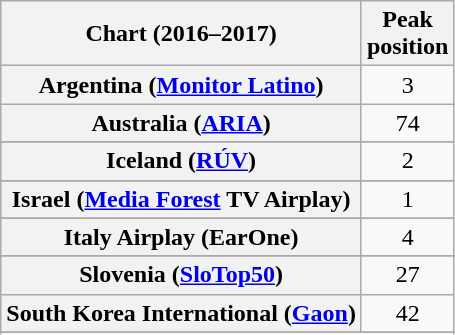<table class="wikitable sortable plainrowheaders" style="text-align:center">
<tr>
<th scope="col">Chart (2016–2017)</th>
<th scope="col">Peak<br>position</th>
</tr>
<tr>
<th scope="row">Argentina (<a href='#'>Monitor Latino</a>)</th>
<td>3</td>
</tr>
<tr>
<th scope="row">Australia (<a href='#'>ARIA</a>)</th>
<td>74</td>
</tr>
<tr>
</tr>
<tr>
</tr>
<tr>
</tr>
<tr>
</tr>
<tr>
</tr>
<tr>
</tr>
<tr>
</tr>
<tr>
<th scope="row">Iceland (<a href='#'>RÚV</a>)</th>
<td>2</td>
</tr>
<tr>
</tr>
<tr>
<th scope="row">Israel (<a href='#'>Media Forest</a> TV Airplay)</th>
<td>1</td>
</tr>
<tr>
</tr>
<tr>
<th scope="row">Italy Airplay (EarOne)</th>
<td>4</td>
</tr>
<tr>
</tr>
<tr>
</tr>
<tr>
</tr>
<tr>
<th scope="row">Slovenia (<a href='#'>SloTop50</a>)</th>
<td>27</td>
</tr>
<tr>
<th scope="row">South Korea International (<a href='#'>Gaon</a>)</th>
<td>42</td>
</tr>
<tr>
</tr>
<tr>
</tr>
<tr>
</tr>
<tr>
</tr>
<tr>
</tr>
<tr>
</tr>
</table>
